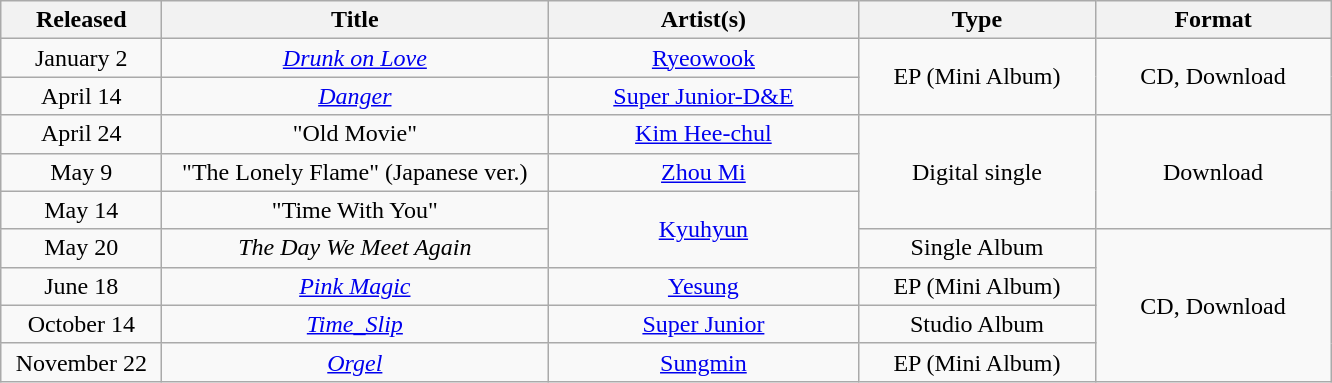<table class="wikitable plainrowheaders" style="text-align:center;">
<tr>
<th width="100">Released</th>
<th width="250">Title</th>
<th width="200">Artist(s)</th>
<th width="150">Type</th>
<th width="150">Format</th>
</tr>
<tr>
<td>January 2</td>
<td><em><a href='#'>Drunk on Love</a></em></td>
<td><a href='#'>Ryeowook</a></td>
<td rowspan="2">EP (Mini Album)</td>
<td rowspan="2">CD, Download</td>
</tr>
<tr>
<td>April 14</td>
<td><em><a href='#'>Danger</a></em></td>
<td><a href='#'>Super Junior-D&E</a></td>
</tr>
<tr>
<td>April 24</td>
<td>"Old Movie"</td>
<td><a href='#'>Kim Hee-chul</a></td>
<td rowspan="3">Digital single</td>
<td rowspan="3">Download</td>
</tr>
<tr>
<td>May 9</td>
<td>"The Lonely Flame" (Japanese ver.)</td>
<td><a href='#'>Zhou Mi</a></td>
</tr>
<tr>
<td>May 14</td>
<td>"Time With You"</td>
<td rowspan="2"><a href='#'>Kyuhyun</a></td>
</tr>
<tr>
<td>May 20</td>
<td><em>The Day We Meet Again</em></td>
<td>Single Album</td>
<td rowspan="4">CD, Download</td>
</tr>
<tr>
<td>June 18</td>
<td><em><a href='#'>Pink Magic</a></em></td>
<td><a href='#'>Yesung</a></td>
<td>EP (Mini Album)</td>
</tr>
<tr>
<td>October 14</td>
<td><em><a href='#'>Time_Slip</a></em></td>
<td><a href='#'>Super Junior</a></td>
<td>Studio Album</td>
</tr>
<tr>
<td>November 22</td>
<td><em><a href='#'>Orgel</a></em></td>
<td><a href='#'>Sungmin</a></td>
<td>EP (Mini Album)</td>
</tr>
</table>
